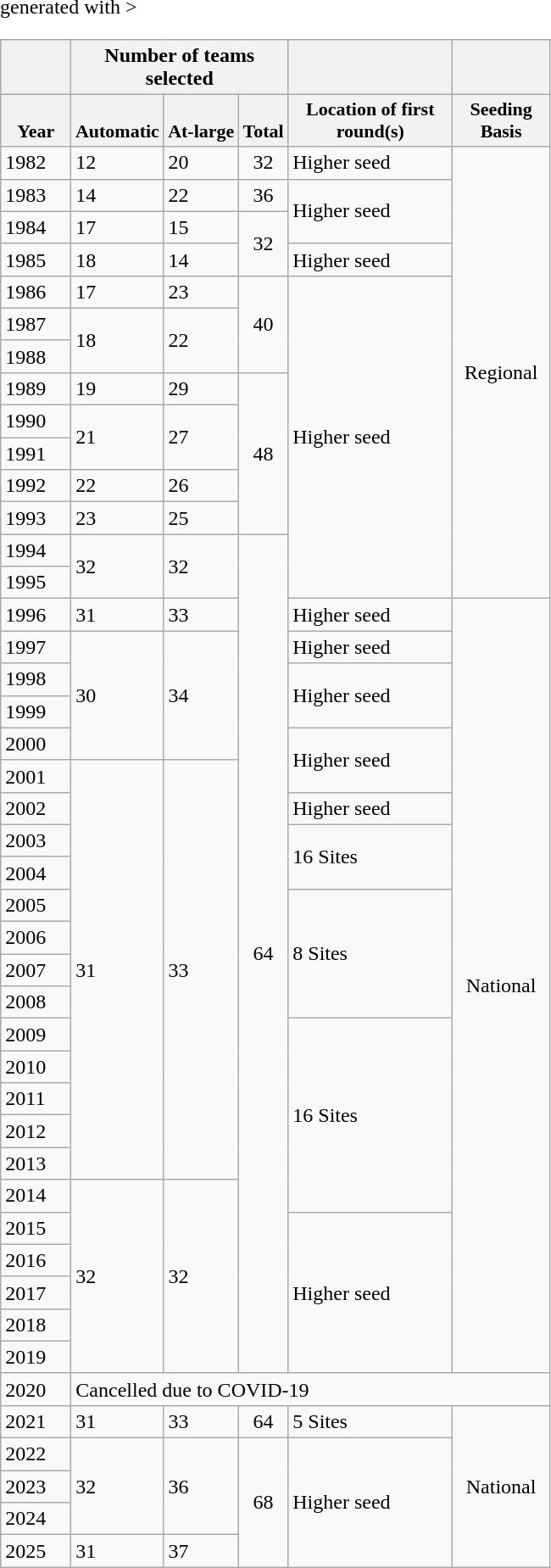<table class="wikitable" <hiddentext>generated with >
<tr>
<th style="height:15px; width:48px; vertical-align:bottom;"> </th>
<th colspan="3"  style="width:53px; font-weight:bold; text-align:center; vertical-align:bottom;">Number of teams selected</th>
<th style="width:122px; font-weight:bold; vertical-align:bottom;"> </th>
<th style="width:69px; font-weight:bold; vertical-align:bottom;"> </th>
</tr>
<tr style="font-size:11pt; font-weight:bold; vertical-align:bottom;">
<th style="height:15px;">Year</th>
<th>Automatic</th>
<th>At-large</th>
<th>Total</th>
<th>Location of first round(s)</th>
<th>Seeding Basis</th>
</tr>
<tr style= style="vertical-align:bottom;">
<td style="height:15px;">1982</td>
<td>12</td>
<td>20</td>
<td align=center>32</td>
<td>Higher seed</td>
<td align=center rowspan=14>Regional</td>
</tr>
<tr style= style="vertical-align:bottom;">
<td style="height:15px;">1983</td>
<td>14</td>
<td>22</td>
<td align=center>36</td>
<td rowspan=2>Higher seed</td>
</tr>
<tr style= style="vertical-align:bottom;">
<td style="height:15px;">1984</td>
<td>17</td>
<td>15</td>
<td align=center rowspan=2>32</td>
</tr>
<tr style= style="vertical-align:bottom;">
<td style="height:15px;">1985</td>
<td>18</td>
<td>14</td>
<td>Higher seed</td>
</tr>
<tr style= style="vertical-align:bottom;">
<td style="height:15px;">1986</td>
<td>17</td>
<td>23</td>
<td align=center rowspan=3>40</td>
<td rowspan=10>Higher seed</td>
</tr>
<tr style= style="vertical-align:bottom;">
<td style="height:15px;">1987</td>
<td rowspan=2>18</td>
<td rowspan=2>22</td>
</tr>
<tr style= style="vertical-align:bottom;">
<td style="height:15px;">1988</td>
</tr>
<tr style= style="vertical-align:bottom;">
<td style="height:15px;">1989</td>
<td>19</td>
<td>29</td>
<td align=center rowspan=5>48</td>
</tr>
<tr style= style="vertical-align:bottom;">
<td style="height:15px;">1990</td>
<td rowspan=2>21</td>
<td rowspan=2>27</td>
</tr>
<tr style= style="vertical-align:bottom;">
<td style="height:15px;">1991</td>
</tr>
<tr style= style="vertical-align:bottom;">
<td style="height:15px;">1992</td>
<td>22</td>
<td>26</td>
</tr>
<tr style= style="vertical-align:bottom;">
<td style="height:15px;">1993</td>
<td>23</td>
<td>25</td>
</tr>
<tr style= style="vertical-align:bottom;">
<td style="height:15px;">1994</td>
<td rowspan=2>32</td>
<td rowspan=2>32</td>
<td align=center rowspan=26>64</td>
</tr>
<tr style= style="vertical-align:bottom;">
<td style="height:15px;">1995</td>
</tr>
<tr style= style="vertical-align:bottom;">
<td style="height:15px;">1996</td>
<td>31</td>
<td>33</td>
<td>Higher seed</td>
<td align=center rowspan=24>National</td>
</tr>
<tr style= style="vertical-align:bottom;">
<td style="height:15px;">1997</td>
<td rowspan=4>30</td>
<td rowspan=4>34</td>
<td>Higher seed</td>
</tr>
<tr style= style="vertical-align:bottom;">
<td style="height:15px;">1998</td>
<td rowspan=2>Higher seed</td>
</tr>
<tr style= style="vertical-align:bottom;">
<td style="height:15px;">1999</td>
</tr>
<tr style= style="vertical-align:bottom;">
<td style="height:15px;">2000</td>
<td rowspan=2>Higher seed</td>
</tr>
<tr style= style="vertical-align:bottom;">
<td style="height:15px;">2001</td>
<td rowspan=13>31</td>
<td rowspan=13>33</td>
</tr>
<tr style= style="vertical-align:bottom;">
<td style="height:15px;">2002</td>
<td>Higher seed</td>
</tr>
<tr style= style="vertical-align:bottom;">
<td style="height:15px;">2003</td>
<td rowspan=2>16 Sites</td>
</tr>
<tr style= style="vertical-align:bottom;">
<td style="height:15px;">2004</td>
</tr>
<tr style= style="vertical-align:bottom;">
<td style="height:15px;">2005</td>
<td rowspan=4>8 Sites</td>
</tr>
<tr style= style="vertical-align:bottom;">
<td style="height:15px;">2006</td>
</tr>
<tr style= style="vertical-align:bottom;">
<td style="height:15px;">2007</td>
</tr>
<tr style= style="vertical-align:bottom;">
<td style="height:15px;">2008</td>
</tr>
<tr style= style="vertical-align:bottom;">
<td style="height:15px;">2009</td>
<td rowspan=6>16 Sites</td>
</tr>
<tr style= style="vertical-align:bottom;">
<td style="height:15px;">2010</td>
</tr>
<tr style= style="vertical-align:bottom;">
<td style="height:15px;">2011</td>
</tr>
<tr style= style="vertical-align:bottom;">
<td style="height:15px;">2012</td>
</tr>
<tr style= style="vertical-align:bottom;">
<td style="height:15px;">2013</td>
</tr>
<tr style= style="vertical-align:bottom;">
<td style="height:16px;">2014</td>
<td rowspan="6">32</td>
<td rowspan="6">32</td>
</tr>
<tr style= style="vertical-align:bottom;">
<td style="height:16px;">2015</td>
<td rowspan=5>Higher seed</td>
</tr>
<tr style= style="vertical-align:bottom;">
<td style="height:15px;">2016</td>
</tr>
<tr style= style="vertical-align:bottom;">
<td style="height:15px;">2017</td>
</tr>
<tr style="valign=bottom">
<td style="height:15px;">2018</td>
</tr>
<tr style="valign=bottom">
<td style="height:15px;">2019</td>
</tr>
<tr style="valign=bottom">
<td style="height:15px;">2020</td>
<td colspan="5">Cancelled due to COVID-19</td>
</tr>
<tr style="valign=bottom">
<td style="height:15px;">2021</td>
<td>31</td>
<td>33</td>
<td align=center>64</td>
<td>5 Sites</td>
<td align=center rowspan=24>National</td>
</tr>
<tr style="valign=bottom">
<td style="height:15px;">2022</td>
<td rowspan="3">32</td>
<td rowspan="3">36</td>
<td rowspan="4" align=center>68</td>
<td rowspan=4>Higher seed</td>
</tr>
<tr style="valign=bottom">
<td style="height:15px;">2023</td>
</tr>
<tr style="valign=bottom">
<td style="height:15px;">2024</td>
</tr>
<tr style="valign=bottom">
<td style="height:15px;">2025</td>
<td>31</td>
<td>37</td>
</tr>
</table>
